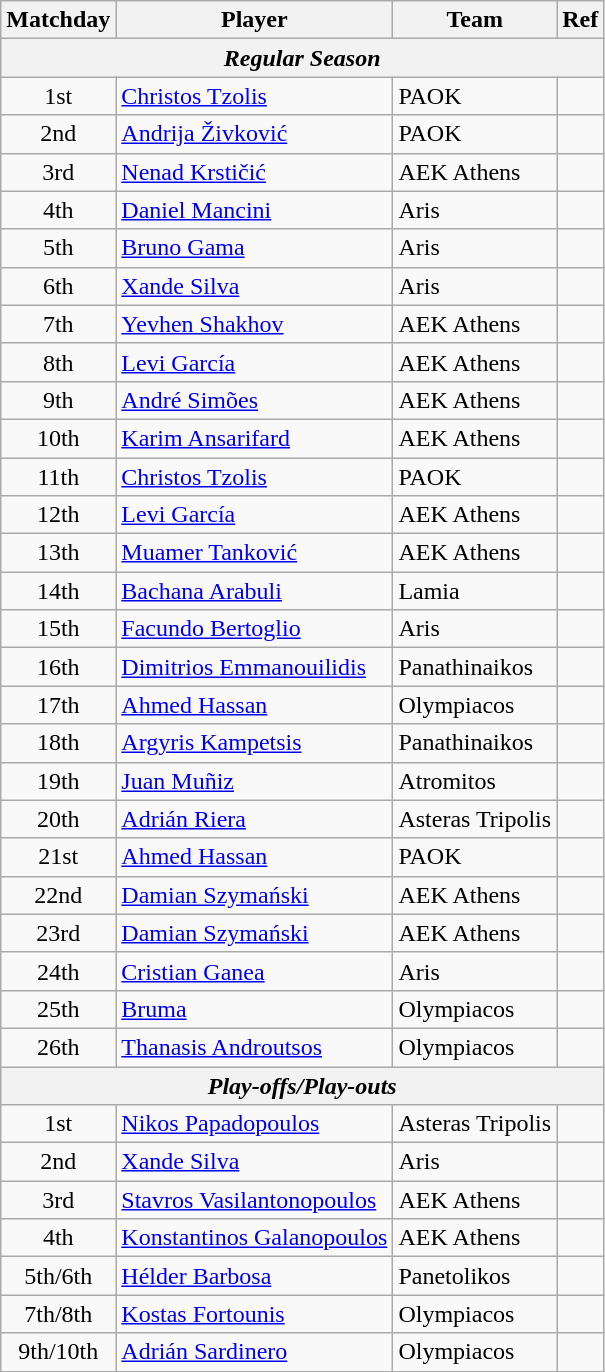<table class="wikitable sortable" style="text-align: left;">
<tr>
<th>Matchday</th>
<th>Player</th>
<th>Team</th>
<th>Ref</th>
</tr>
<tr>
<th colspan="4" align="center"><em>Regular Season</em></th>
</tr>
<tr>
<td align="center">1st</td>
<td> <a href='#'>Christos Tzolis</a></td>
<td>PAOK</td>
<td align="center"></td>
</tr>
<tr>
<td align="center">2nd</td>
<td> <a href='#'>Andrija Živković</a></td>
<td>PAOK</td>
<td align="center"></td>
</tr>
<tr>
<td align="center">3rd</td>
<td> <a href='#'>Nenad Krstičić</a></td>
<td>AEK Athens</td>
<td align="center"></td>
</tr>
<tr>
<td align="center">4th</td>
<td> <a href='#'>Daniel Mancini</a></td>
<td>Aris</td>
<td align="center"></td>
</tr>
<tr>
<td align="center">5th</td>
<td> <a href='#'>Bruno Gama</a></td>
<td>Aris</td>
<td align="center"></td>
</tr>
<tr>
<td align="center">6th</td>
<td> <a href='#'>Xande Silva</a></td>
<td>Aris</td>
<td align="center"></td>
</tr>
<tr>
<td align="center">7th</td>
<td> <a href='#'>Yevhen Shakhov</a></td>
<td>AEK Athens</td>
<td align="center"></td>
</tr>
<tr>
<td align="center">8th</td>
<td> <a href='#'>Levi García</a></td>
<td>AEK Athens</td>
<td align="center"></td>
</tr>
<tr>
<td align="center">9th</td>
<td> <a href='#'>André Simões</a></td>
<td>AEK Athens</td>
<td align="center"></td>
</tr>
<tr>
<td align="center">10th</td>
<td> <a href='#'>Karim Ansarifard</a></td>
<td>AEK Athens</td>
<td align="center"></td>
</tr>
<tr>
<td align="center">11th</td>
<td> <a href='#'>Christos Tzolis</a></td>
<td>PAOK</td>
<td align="center"></td>
</tr>
<tr>
<td align="center">12th</td>
<td> <a href='#'>Levi García</a></td>
<td>AEK Athens</td>
<td align="center"></td>
</tr>
<tr>
<td align="center">13th</td>
<td> <a href='#'>Muamer Tanković</a></td>
<td>AEK Athens</td>
<td align="center"></td>
</tr>
<tr>
<td align="center">14th</td>
<td> <a href='#'>Bachana Arabuli</a></td>
<td>Lamia</td>
<td align="center"></td>
</tr>
<tr>
<td align="center">15th</td>
<td> <a href='#'>Facundo Bertoglio</a></td>
<td>Aris</td>
<td align="center"></td>
</tr>
<tr>
<td align="center">16th</td>
<td> <a href='#'>Dimitrios Emmanouilidis</a></td>
<td>Panathinaikos</td>
<td align="center"></td>
</tr>
<tr>
<td align="center">17th</td>
<td> <a href='#'>Ahmed Hassan</a></td>
<td>Olympiacos</td>
<td align="center"></td>
</tr>
<tr>
<td align="center">18th</td>
<td> <a href='#'>Argyris Kampetsis</a></td>
<td>Panathinaikos</td>
<td align="center"></td>
</tr>
<tr>
<td align="center">19th</td>
<td> <a href='#'>Juan Muñiz</a></td>
<td>Atromitos</td>
<td align="center"></td>
</tr>
<tr>
<td align="center">20th</td>
<td> <a href='#'>Adrián Riera</a></td>
<td>Asteras Tripolis</td>
<td align="center"></td>
</tr>
<tr>
<td align="center">21st</td>
<td> <a href='#'>Ahmed Hassan</a></td>
<td>PAOK</td>
<td align="center"></td>
</tr>
<tr>
<td align="center">22nd</td>
<td> <a href='#'>Damian Szymański</a></td>
<td>AEK Athens</td>
<td align="center"></td>
</tr>
<tr>
<td align="center">23rd</td>
<td> <a href='#'>Damian Szymański</a></td>
<td>AEK Athens</td>
<td align="center"></td>
</tr>
<tr>
<td align="center">24th</td>
<td> <a href='#'>Cristian Ganea</a></td>
<td>Aris</td>
<td align="center"></td>
</tr>
<tr>
<td align="center">25th</td>
<td> <a href='#'>Bruma</a></td>
<td>Olympiacos</td>
<td align="center"></td>
</tr>
<tr>
<td align="center">26th</td>
<td> <a href='#'>Thanasis Androutsos</a></td>
<td>Olympiacos</td>
<td align="center"></td>
</tr>
<tr>
<th colspan="4" align="center"><em>Play-offs/Play-outs</em></th>
</tr>
<tr>
<td align="center">1st</td>
<td> <a href='#'>Nikos Papadopoulos</a></td>
<td>Asteras Tripolis</td>
<td align="center"></td>
</tr>
<tr>
<td align="center">2nd</td>
<td> <a href='#'>Xande Silva</a></td>
<td>Aris</td>
<td align="center"></td>
</tr>
<tr>
<td align="center">3rd</td>
<td> <a href='#'>Stavros Vasilantonopoulos</a></td>
<td>AEK Athens</td>
<td align="center"></td>
</tr>
<tr>
<td align="center">4th</td>
<td> <a href='#'>Konstantinos Galanopoulos</a></td>
<td>AEK Athens</td>
<td align="center"></td>
</tr>
<tr>
<td align="center">5th/6th</td>
<td> <a href='#'>Hélder Barbosa</a></td>
<td>Panetolikos</td>
<td align="center"></td>
</tr>
<tr>
<td align="center">7th/8th</td>
<td> <a href='#'>Kostas Fortounis</a></td>
<td>Olympiacos</td>
<td align="center"></td>
</tr>
<tr>
<td align="center">9th/10th</td>
<td> <a href='#'>Adrián Sardinero</a></td>
<td>Olympiacos</td>
<td align="center"></td>
</tr>
</table>
